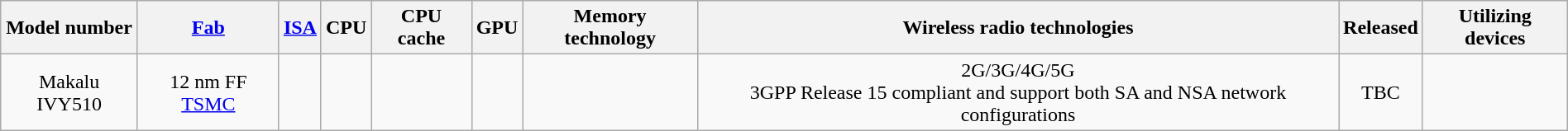<table class="wikitable" style="width:100%; text-align:center">
<tr>
<th>Model number</th>
<th><a href='#'>Fab</a></th>
<th><a href='#'>ISA</a></th>
<th>CPU</th>
<th>CPU cache</th>
<th>GPU</th>
<th>Memory technology</th>
<th>Wireless radio technologies</th>
<th>Released</th>
<th>Utilizing devices</th>
</tr>
<tr>
<td>Makalu IVY510</td>
<td>12 nm FF <a href='#'>TSMC</a></td>
<td></td>
<td></td>
<td></td>
<td></td>
<td></td>
<td>2G/3G/4G/5G<br>3GPP Release 15 compliant and support both SA and NSA network configurations</td>
<td>TBC</td>
<td></td>
</tr>
</table>
